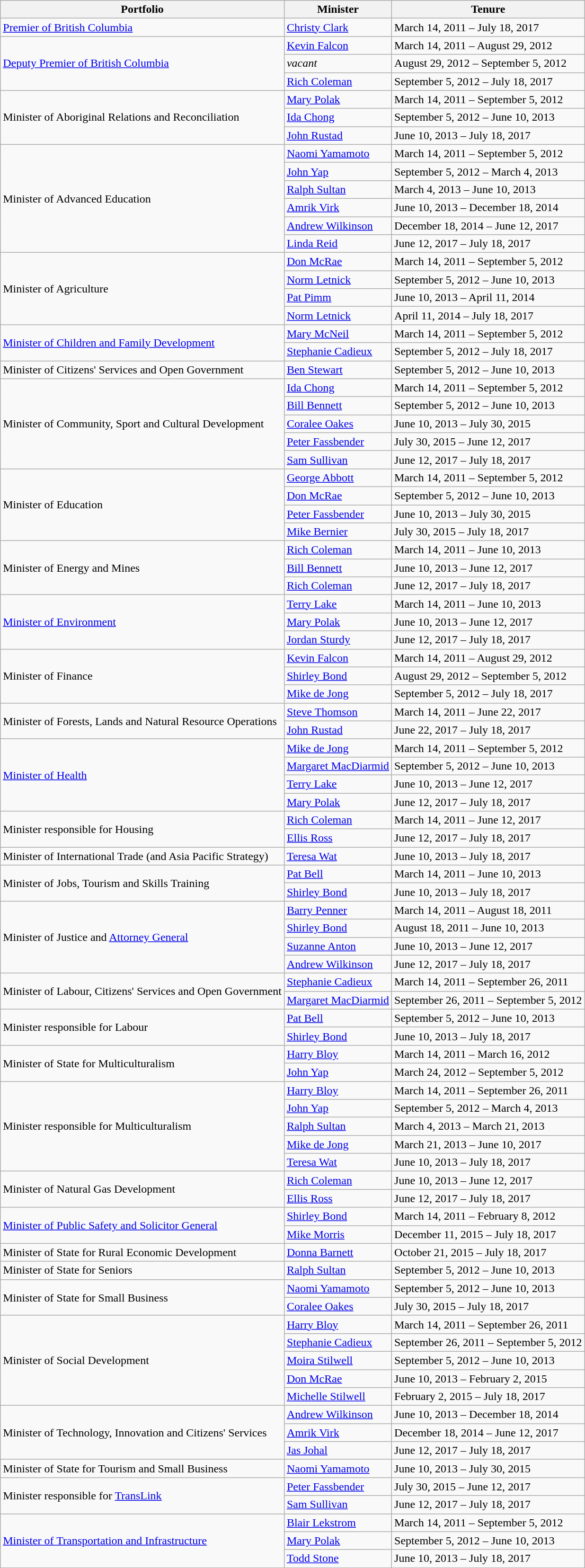<table class="wikitable">
<tr>
<th>Portfolio</th>
<th>Minister</th>
<th>Tenure</th>
</tr>
<tr>
<td><a href='#'>Premier of British Columbia</a></td>
<td><a href='#'>Christy Clark</a></td>
<td>March 14, 2011 – July 18, 2017</td>
</tr>
<tr>
<td rowspan="3"><a href='#'>Deputy Premier of British Columbia</a></td>
<td><a href='#'>Kevin Falcon</a></td>
<td>March 14, 2011 – August 29, 2012</td>
</tr>
<tr>
<td><em>vacant</em></td>
<td>August 29, 2012 – September 5, 2012</td>
</tr>
<tr>
<td><a href='#'>Rich Coleman</a></td>
<td>September 5, 2012 – July 18, 2017</td>
</tr>
<tr>
<td rowspan="3">Minister of Aboriginal Relations and Reconciliation</td>
<td><a href='#'>Mary Polak</a></td>
<td>March 14, 2011 – September 5, 2012</td>
</tr>
<tr>
<td><a href='#'>Ida Chong</a></td>
<td>September 5, 2012 – June 10, 2013</td>
</tr>
<tr>
<td><a href='#'>John Rustad</a></td>
<td>June 10, 2013 – July 18, 2017</td>
</tr>
<tr>
<td rowspan="6">Minister of Advanced Education</td>
<td><a href='#'>Naomi Yamamoto</a></td>
<td>March 14, 2011 – September 5, 2012</td>
</tr>
<tr>
<td><a href='#'>John Yap</a></td>
<td>September 5, 2012 – March 4, 2013</td>
</tr>
<tr>
<td><a href='#'>Ralph Sultan</a></td>
<td>March 4, 2013 – June 10, 2013</td>
</tr>
<tr>
<td><a href='#'>Amrik Virk</a></td>
<td>June 10, 2013 – December 18, 2014</td>
</tr>
<tr>
<td><a href='#'>Andrew Wilkinson</a></td>
<td>December 18, 2014 – June 12, 2017</td>
</tr>
<tr>
<td><a href='#'>Linda Reid</a></td>
<td>June 12, 2017 – July 18, 2017</td>
</tr>
<tr>
<td rowspan="4">Minister of Agriculture</td>
<td><a href='#'>Don McRae</a></td>
<td>March 14, 2011 – September 5, 2012</td>
</tr>
<tr>
<td><a href='#'>Norm Letnick</a></td>
<td>September 5, 2012 – June 10, 2013</td>
</tr>
<tr>
<td><a href='#'>Pat Pimm</a></td>
<td>June 10, 2013 – April 11, 2014</td>
</tr>
<tr>
<td><a href='#'>Norm Letnick</a></td>
<td>April 11, 2014 – July 18, 2017</td>
</tr>
<tr>
<td rowspan="2"><a href='#'>Minister of Children and Family Development</a></td>
<td><a href='#'>Mary McNeil</a></td>
<td>March 14, 2011 – September 5, 2012</td>
</tr>
<tr>
<td><a href='#'>Stephanie Cadieux</a></td>
<td>September 5, 2012 – July 18, 2017</td>
</tr>
<tr>
<td>Minister of Citizens' Services and Open Government</td>
<td><a href='#'>Ben Stewart</a></td>
<td>September 5, 2012 – June 10, 2013</td>
</tr>
<tr>
<td rowspan="5">Minister of Community, Sport and Cultural Development</td>
<td><a href='#'>Ida Chong</a></td>
<td>March 14, 2011 – September 5, 2012</td>
</tr>
<tr>
<td><a href='#'>Bill Bennett</a></td>
<td>September 5, 2012 – June 10, 2013</td>
</tr>
<tr>
<td><a href='#'>Coralee Oakes</a></td>
<td>June 10, 2013 – July 30, 2015</td>
</tr>
<tr>
<td><a href='#'>Peter Fassbender</a></td>
<td>July 30, 2015 – June 12, 2017</td>
</tr>
<tr>
<td><a href='#'>Sam Sullivan</a></td>
<td>June 12, 2017 – July 18, 2017</td>
</tr>
<tr>
<td rowspan="4">Minister of Education</td>
<td><a href='#'>George Abbott</a></td>
<td>March 14, 2011 – September 5, 2012</td>
</tr>
<tr>
<td><a href='#'>Don McRae</a></td>
<td>September 5, 2012 – June 10, 2013</td>
</tr>
<tr>
<td><a href='#'>Peter Fassbender</a></td>
<td>June 10, 2013 – July 30, 2015</td>
</tr>
<tr>
<td><a href='#'>Mike Bernier</a></td>
<td>July 30, 2015 – July 18, 2017</td>
</tr>
<tr>
<td rowspan="3">Minister of Energy and Mines</td>
<td><a href='#'>Rich Coleman</a></td>
<td>March 14, 2011 – June 10, 2013</td>
</tr>
<tr>
<td><a href='#'>Bill Bennett</a></td>
<td>June 10, 2013 – June 12, 2017</td>
</tr>
<tr>
<td><a href='#'>Rich Coleman</a></td>
<td>June 12, 2017 – July 18, 2017</td>
</tr>
<tr>
<td rowspan="3"><a href='#'>Minister of Environment</a></td>
<td><a href='#'>Terry Lake</a></td>
<td>March 14, 2011 – June 10, 2013</td>
</tr>
<tr>
<td><a href='#'>Mary Polak</a></td>
<td>June 10, 2013 – June 12, 2017</td>
</tr>
<tr>
<td><a href='#'>Jordan Sturdy</a></td>
<td>June 12, 2017 – July 18, 2017</td>
</tr>
<tr>
<td rowspan="3">Minister of Finance</td>
<td><a href='#'>Kevin Falcon</a></td>
<td>March 14, 2011 – August 29, 2012</td>
</tr>
<tr>
<td><a href='#'>Shirley Bond</a></td>
<td>August 29, 2012 – September 5, 2012</td>
</tr>
<tr>
<td><a href='#'>Mike de Jong</a></td>
<td>September 5, 2012 – July 18, 2017</td>
</tr>
<tr>
<td rowspan="2">Minister of Forests, Lands and Natural Resource Operations</td>
<td><a href='#'>Steve Thomson</a></td>
<td>March 14, 2011 – June 22, 2017</td>
</tr>
<tr>
<td><a href='#'>John Rustad</a></td>
<td>June 22, 2017 – July 18, 2017</td>
</tr>
<tr>
<td rowspan="4"><a href='#'>Minister of Health</a></td>
<td><a href='#'>Mike de Jong</a></td>
<td>March 14, 2011 – September 5, 2012</td>
</tr>
<tr>
<td><a href='#'>Margaret MacDiarmid</a></td>
<td>September 5, 2012 – June 10, 2013</td>
</tr>
<tr>
<td><a href='#'>Terry Lake</a></td>
<td>June 10, 2013 – June 12, 2017</td>
</tr>
<tr>
<td><a href='#'>Mary Polak</a></td>
<td>June 12, 2017 – July 18, 2017</td>
</tr>
<tr>
<td rowspan="2">Minister responsible for Housing</td>
<td><a href='#'>Rich Coleman</a></td>
<td>March 14, 2011 – June 12, 2017</td>
</tr>
<tr>
<td><a href='#'>Ellis Ross</a></td>
<td>June 12, 2017 – July 18, 2017</td>
</tr>
<tr>
<td>Minister of International Trade (and Asia Pacific Strategy)</td>
<td><a href='#'>Teresa Wat</a></td>
<td>June 10, 2013 – July 18, 2017</td>
</tr>
<tr>
<td rowspan="2">Minister of Jobs, Tourism and Skills Training</td>
<td><a href='#'>Pat Bell</a></td>
<td>March 14, 2011 – June 10, 2013</td>
</tr>
<tr>
<td><a href='#'>Shirley Bond</a></td>
<td>June 10, 2013 – July 18, 2017</td>
</tr>
<tr>
<td rowspan="4">Minister of Justice and <a href='#'>Attorney General</a></td>
<td><a href='#'>Barry Penner</a></td>
<td>March 14, 2011 – August 18, 2011</td>
</tr>
<tr>
<td><a href='#'>Shirley Bond</a></td>
<td>August 18, 2011 – June 10, 2013</td>
</tr>
<tr>
<td><a href='#'>Suzanne Anton</a></td>
<td>June 10, 2013 – June 12, 2017</td>
</tr>
<tr>
<td><a href='#'>Andrew Wilkinson</a></td>
<td>June 12, 2017 – July 18, 2017</td>
</tr>
<tr>
<td rowspan="2">Minister of Labour, Citizens' Services and Open Government</td>
<td><a href='#'>Stephanie Cadieux</a></td>
<td>March 14, 2011 – September 26, 2011</td>
</tr>
<tr>
<td><a href='#'>Margaret MacDiarmid</a></td>
<td>September 26, 2011 – September 5, 2012</td>
</tr>
<tr>
<td rowspan="2">Minister responsible for Labour</td>
<td><a href='#'>Pat Bell</a></td>
<td>September 5, 2012 – June 10, 2013</td>
</tr>
<tr>
<td><a href='#'>Shirley Bond</a></td>
<td>June 10, 2013 – July 18, 2017</td>
</tr>
<tr>
<td rowspan="2">Minister of State for Multiculturalism</td>
<td><a href='#'>Harry Bloy</a></td>
<td>March 14, 2011 – March 16, 2012</td>
</tr>
<tr>
<td><a href='#'>John Yap</a></td>
<td>March 24, 2012 – September 5, 2012</td>
</tr>
<tr>
<td rowspan="5">Minister responsible for Multiculturalism</td>
<td><a href='#'>Harry Bloy</a></td>
<td>March 14, 2011 – September 26, 2011</td>
</tr>
<tr>
<td><a href='#'>John Yap</a></td>
<td>September 5, 2012 – March 4, 2013</td>
</tr>
<tr>
<td><a href='#'>Ralph Sultan</a></td>
<td>March 4, 2013 – March 21, 2013</td>
</tr>
<tr>
<td><a href='#'>Mike de Jong</a></td>
<td>March 21, 2013 – June 10, 2017</td>
</tr>
<tr>
<td><a href='#'>Teresa Wat</a></td>
<td>June 10, 2013 – July 18, 2017</td>
</tr>
<tr>
<td rowspan="2">Minister of Natural Gas Development</td>
<td><a href='#'>Rich Coleman</a></td>
<td>June 10, 2013 – June 12, 2017</td>
</tr>
<tr>
<td><a href='#'>Ellis Ross</a></td>
<td>June 12, 2017 – July 18, 2017</td>
</tr>
<tr>
<td rowspan="2"><a href='#'>Minister of Public Safety and Solicitor General</a></td>
<td><a href='#'>Shirley Bond</a></td>
<td>March 14, 2011 – February 8, 2012</td>
</tr>
<tr>
<td><a href='#'>Mike Morris</a></td>
<td>December 11, 2015 – July 18, 2017</td>
</tr>
<tr>
<td>Minister of State for Rural Economic Development</td>
<td><a href='#'>Donna Barnett</a></td>
<td>October 21, 2015 – July 18, 2017</td>
</tr>
<tr>
<td>Minister of State for Seniors</td>
<td><a href='#'>Ralph Sultan</a></td>
<td>September 5, 2012 – June 10, 2013</td>
</tr>
<tr>
<td rowspan="2">Minister of State for Small Business</td>
<td><a href='#'>Naomi Yamamoto</a></td>
<td>September 5, 2012 – June 10, 2013</td>
</tr>
<tr>
<td><a href='#'>Coralee Oakes</a></td>
<td>July 30, 2015 – July 18, 2017</td>
</tr>
<tr>
<td rowspan="5">Minister of Social Development</td>
<td><a href='#'>Harry Bloy</a></td>
<td>March 14, 2011 – September 26, 2011</td>
</tr>
<tr>
<td><a href='#'>Stephanie Cadieux</a></td>
<td>September 26, 2011 – September 5, 2012</td>
</tr>
<tr>
<td><a href='#'>Moira Stilwell</a></td>
<td>September 5, 2012 – June 10, 2013</td>
</tr>
<tr>
<td><a href='#'>Don McRae</a></td>
<td>June 10, 2013 – February 2, 2015</td>
</tr>
<tr>
<td><a href='#'>Michelle Stilwell</a></td>
<td>February 2, 2015 – July 18, 2017</td>
</tr>
<tr>
<td rowspan="3">Minister of Technology, Innovation and Citizens' Services</td>
<td><a href='#'>Andrew Wilkinson</a></td>
<td>June 10, 2013 – December 18, 2014</td>
</tr>
<tr>
<td><a href='#'>Amrik Virk</a></td>
<td>December 18, 2014 – June 12, 2017</td>
</tr>
<tr>
<td><a href='#'>Jas Johal</a></td>
<td>June 12, 2017 – July 18, 2017</td>
</tr>
<tr>
<td>Minister of State for Tourism and Small Business</td>
<td><a href='#'>Naomi Yamamoto</a></td>
<td>June 10, 2013 – July 30, 2015</td>
</tr>
<tr>
<td rowspan="2">Minister responsible for <a href='#'>TransLink</a></td>
<td><a href='#'>Peter Fassbender</a></td>
<td>July 30, 2015 – June 12, 2017</td>
</tr>
<tr>
<td><a href='#'>Sam Sullivan</a></td>
<td>June 12, 2017 – July 18, 2017</td>
</tr>
<tr>
<td rowspan="3"><a href='#'>Minister of Transportation and Infrastructure</a></td>
<td><a href='#'>Blair Lekstrom</a></td>
<td>March 14, 2011 – September 5, 2012</td>
</tr>
<tr>
<td><a href='#'>Mary Polak</a></td>
<td>September 5, 2012 – June 10, 2013</td>
</tr>
<tr>
<td><a href='#'>Todd Stone</a></td>
<td>June 10, 2013 – July 18, 2017</td>
</tr>
</table>
